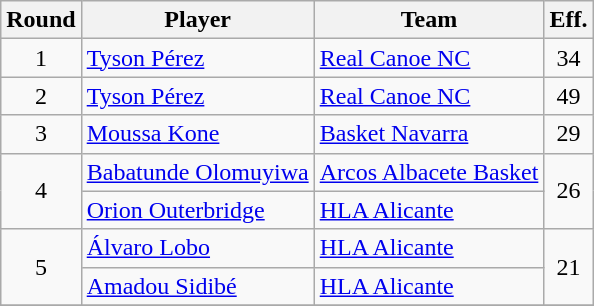<table class="wikitable sortable" style="text-align: center;">
<tr>
<th>Round</th>
<th>Player</th>
<th>Team</th>
<th>Eff.</th>
</tr>
<tr>
<td>1</td>
<td style="text-align:left;"> <a href='#'>Tyson Pérez</a></td>
<td style="text-align:left;"><a href='#'>Real Canoe NC</a></td>
<td>34</td>
</tr>
<tr>
<td>2</td>
<td style="text-align:left;"> <a href='#'>Tyson Pérez</a></td>
<td style="text-align:left;"><a href='#'>Real Canoe NC</a></td>
<td>49</td>
</tr>
<tr>
<td>3</td>
<td style="text-align:left;"> <a href='#'>Moussa Kone</a></td>
<td style="text-align:left;"><a href='#'>Basket Navarra</a></td>
<td>29</td>
</tr>
<tr>
<td rowspan=2>4</td>
<td style="text-align:left;"> <a href='#'>Babatunde Olomuyiwa</a></td>
<td style="text-align:left;"><a href='#'>Arcos Albacete Basket</a></td>
<td rowspan=2>26</td>
</tr>
<tr>
<td style="text-align:left;"> <a href='#'>Orion Outerbridge</a></td>
<td style="text-align:left;"><a href='#'>HLA Alicante</a></td>
</tr>
<tr>
<td rowspan=2>5</td>
<td style="text-align:left;"> <a href='#'>Álvaro Lobo</a></td>
<td style="text-align:left;"><a href='#'>HLA Alicante</a></td>
<td rowspan=2>21</td>
</tr>
<tr>
<td style="text-align:left;"> <a href='#'>Amadou Sidibé</a></td>
<td style="text-align:left;"><a href='#'>HLA Alicante</a></td>
</tr>
<tr>
</tr>
</table>
